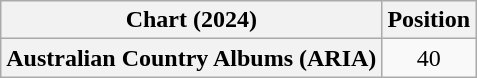<table class="wikitable plainrowheaders" style="text-align:center;">
<tr>
<th scope="col">Chart (2024)</th>
<th scope="col">Position</th>
</tr>
<tr>
<th scope="row">Australian Country Albums (ARIA)</th>
<td>40</td>
</tr>
</table>
